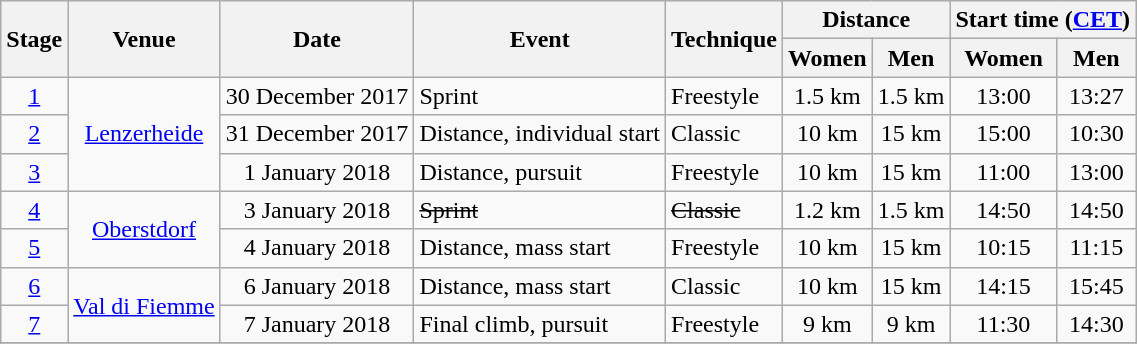<table class="wikitable">
<tr>
<th rowspan=2>Stage</th>
<th rowspan=2>Venue</th>
<th rowspan=2>Date</th>
<th rowspan=2>Event</th>
<th rowspan=2>Technique</th>
<th colspan=2>Distance</th>
<th colspan=2>Start time (<a href='#'>CET</a>)</th>
</tr>
<tr>
<th>Women</th>
<th>Men</th>
<th>Women</th>
<th>Men</th>
</tr>
<tr align="center">
<td><a href='#'>1</a></td>
<td rowspan=3 align="center"><a href='#'>Lenzerheide</a> </td>
<td>30 December 2017</td>
<td align="left">Sprint</td>
<td align="left">Freestyle</td>
<td>1.5 km</td>
<td>1.5 km</td>
<td>13:00</td>
<td>13:27</td>
</tr>
<tr align="center">
<td><a href='#'>2</a></td>
<td>31 December 2017</td>
<td align="left">Distance, individual start</td>
<td align="left">Classic</td>
<td>10 km</td>
<td>15 km</td>
<td>15:00</td>
<td>10:30</td>
</tr>
<tr align="center">
<td><a href='#'>3</a></td>
<td>1 January 2018</td>
<td align="left">Distance, pursuit</td>
<td align="left">Freestyle</td>
<td>10 km</td>
<td>15 km</td>
<td>11:00</td>
<td>13:00</td>
</tr>
<tr align="center">
<td><a href='#'>4</a></td>
<td rowspan=2 align="center"><a href='#'>Oberstdorf</a> </td>
<td>3 January 2018</td>
<td align="left"><s>Sprint</s></td>
<td align="left"><s>Classic</s></td>
<td>1.2 km</td>
<td>1.5 km</td>
<td>14:50</td>
<td>14:50</td>
</tr>
<tr align="center">
<td><a href='#'>5</a></td>
<td>4 January 2018</td>
<td align="left">Distance, mass start</td>
<td align="left">Freestyle</td>
<td>10 km</td>
<td>15 km</td>
<td>10:15</td>
<td>11:15</td>
</tr>
<tr align="center">
<td><a href='#'>6</a></td>
<td rowspan=2 align="center"><a href='#'>Val di Fiemme</a> </td>
<td>6 January 2018</td>
<td align="left">Distance, mass start</td>
<td align="left">Classic</td>
<td>10 km</td>
<td>15 km</td>
<td>14:15</td>
<td>15:45</td>
</tr>
<tr align="center">
<td><a href='#'>7</a></td>
<td>7 January 2018</td>
<td align="left">Final climb, pursuit</td>
<td align="left">Freestyle</td>
<td>9 km</td>
<td>9 km</td>
<td>11:30</td>
<td>14:30</td>
</tr>
<tr align="center">
</tr>
</table>
